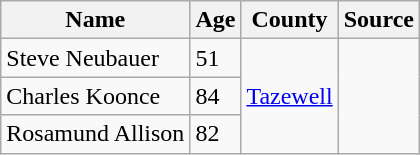<table class="wikitable">
<tr>
<th>Name</th>
<th>Age</th>
<th>County</th>
<th>Source</th>
</tr>
<tr>
<td>Steve Neubauer</td>
<td>51</td>
<td rowspan="3"><a href='#'>Tazewell</a></td>
<td rowspan="3"></td>
</tr>
<tr>
<td>Charles Koonce</td>
<td>84</td>
</tr>
<tr>
<td>Rosamund Allison</td>
<td>82</td>
</tr>
</table>
